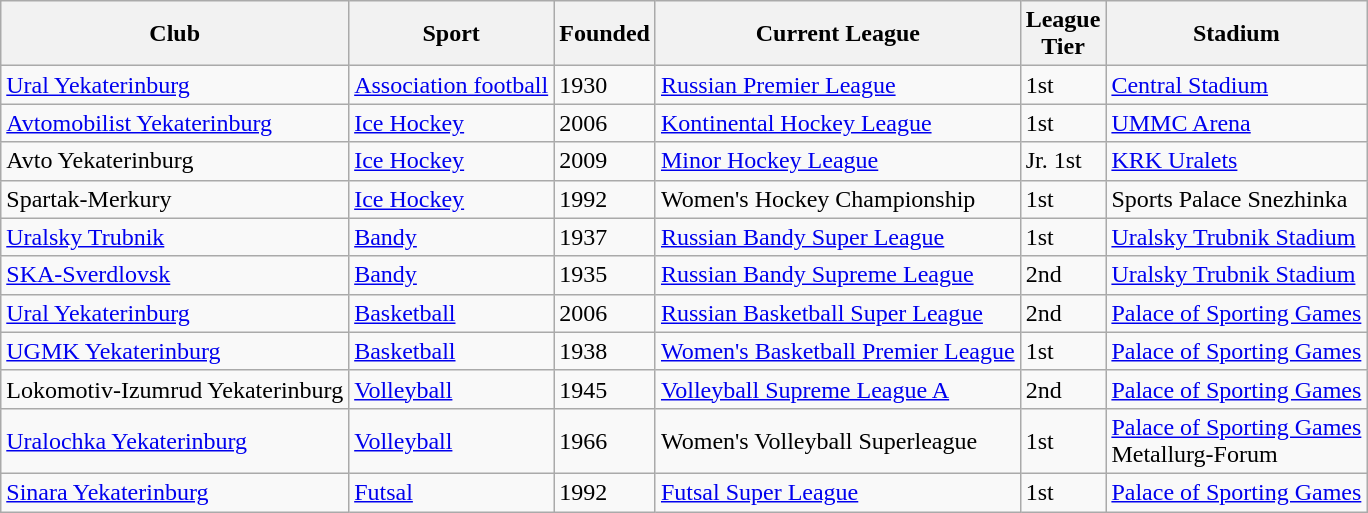<table class="wikitable">
<tr>
<th>Club</th>
<th>Sport</th>
<th>Founded</th>
<th>Current League</th>
<th>League<br>Tier</th>
<th>Stadium</th>
</tr>
<tr>
<td><a href='#'>Ural Yekaterinburg</a></td>
<td><a href='#'>Association football</a></td>
<td>1930</td>
<td><a href='#'>Russian Premier League</a></td>
<td>1st</td>
<td><a href='#'>Central Stadium</a></td>
</tr>
<tr>
<td><a href='#'>Avtomobilist Yekaterinburg</a></td>
<td><a href='#'>Ice Hockey</a></td>
<td>2006</td>
<td><a href='#'>Kontinental Hockey League</a></td>
<td>1st</td>
<td><a href='#'> UMMC Arena</a></td>
</tr>
<tr>
<td>Avto Yekaterinburg</td>
<td><a href='#'>Ice Hockey</a></td>
<td>2009</td>
<td><a href='#'>Minor Hockey League</a></td>
<td>Jr. 1st</td>
<td><a href='#'>KRK Uralets</a></td>
</tr>
<tr>
<td>Spartak-Merkury</td>
<td><a href='#'>Ice Hockey</a></td>
<td>1992</td>
<td>Women's Hockey Championship</td>
<td>1st</td>
<td>Sports Palace Snezhinka</td>
</tr>
<tr>
<td><a href='#'>Uralsky Trubnik</a></td>
<td><a href='#'>Bandy</a></td>
<td>1937</td>
<td><a href='#'>Russian Bandy Super League</a></td>
<td>1st</td>
<td><a href='#'>Uralsky Trubnik Stadium</a></td>
</tr>
<tr>
<td><a href='#'>SKA-Sverdlovsk</a></td>
<td><a href='#'>Bandy</a></td>
<td>1935</td>
<td><a href='#'>Russian Bandy Supreme League</a></td>
<td>2nd</td>
<td><a href='#'>Uralsky Trubnik Stadium</a></td>
</tr>
<tr>
<td><a href='#'>Ural Yekaterinburg</a></td>
<td><a href='#'>Basketball</a></td>
<td>2006</td>
<td><a href='#'>Russian Basketball Super League</a></td>
<td>2nd</td>
<td><a href='#'>Palace of Sporting Games</a></td>
</tr>
<tr>
<td><a href='#'>UGMK Yekaterinburg</a></td>
<td><a href='#'>Basketball</a></td>
<td>1938</td>
<td><a href='#'>Women's Basketball Premier League</a></td>
<td>1st</td>
<td><a href='#'>Palace of Sporting Games</a></td>
</tr>
<tr>
<td>Lokomotiv-Izumrud Yekaterinburg</td>
<td><a href='#'>Volleyball</a></td>
<td>1945</td>
<td><a href='#'>Volleyball Supreme League A</a></td>
<td>2nd</td>
<td><a href='#'>Palace of Sporting Games</a></td>
</tr>
<tr>
<td><a href='#'>Uralochka Yekaterinburg</a></td>
<td><a href='#'>Volleyball</a></td>
<td>1966</td>
<td>Women's Volleyball Superleague</td>
<td>1st</td>
<td><a href='#'>Palace of Sporting Games</a> <br> Metallurg-Forum</td>
</tr>
<tr>
<td><a href='#'>Sinara Yekaterinburg</a></td>
<td><a href='#'>Futsal</a></td>
<td>1992</td>
<td><a href='#'>Futsal Super League</a></td>
<td>1st</td>
<td><a href='#'>Palace of Sporting Games</a></td>
</tr>
</table>
